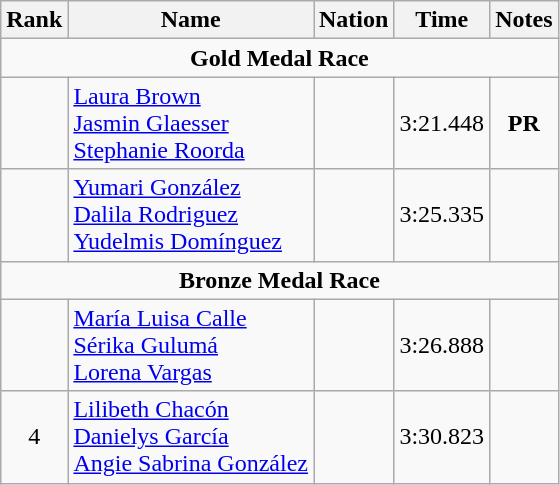<table class="wikitable" style="text-align:center">
<tr>
<th>Rank</th>
<th>Name</th>
<th>Nation</th>
<th>Time</th>
<th>Notes</th>
</tr>
<tr>
<td colspan=5><strong>Gold Medal Race</strong></td>
</tr>
<tr>
<td></td>
<td align=left><a href='#'>Laura Brown</a><br><a href='#'>Jasmin Glaesser</a><br><a href='#'>Stephanie Roorda</a></td>
<td align=left></td>
<td>3:21.448</td>
<td><strong>PR</strong></td>
</tr>
<tr>
<td></td>
<td align=left><a href='#'>Yumari González</a><br><a href='#'>Dalila Rodriguez</a><br><a href='#'>Yudelmis Domínguez</a></td>
<td align=left></td>
<td>3:25.335</td>
<td></td>
</tr>
<tr>
<td colspan=5><strong>Bronze Medal Race</strong></td>
</tr>
<tr>
<td></td>
<td align=left><a href='#'>María Luisa Calle</a><br><a href='#'>Sérika Gulumá</a><br><a href='#'>Lorena Vargas</a></td>
<td align=left></td>
<td>3:26.888</td>
<td></td>
</tr>
<tr>
<td>4</td>
<td align=left><a href='#'>Lilibeth Chacón</a><br><a href='#'>Danielys García</a><br><a href='#'>Angie Sabrina González</a></td>
<td align=left></td>
<td>3:30.823</td>
<td></td>
</tr>
</table>
